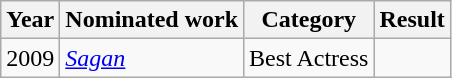<table class="wikitable sortable">
<tr>
<th>Year</th>
<th>Nominated work</th>
<th>Category</th>
<th>Result</th>
</tr>
<tr>
<td>2009</td>
<td><em><a href='#'>Sagan</a></em></td>
<td>Best Actress</td>
<td></td>
</tr>
</table>
